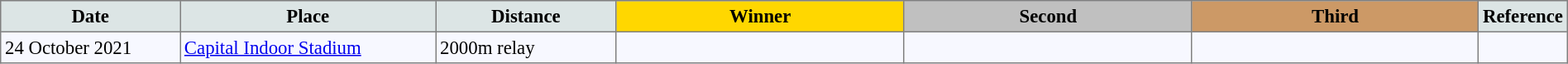<table bgcolor="#f7f8ff" cellpadding="3" cellspacing="0" border="1" style="font-size: 95%; border: gray solid 1px; border-collapse: collapse;">
<tr bgcolor="#cccccc" (1>
<td width="150" align="center" bgcolor="#dce5e5"><strong>Date</strong></td>
<td width="220" align="center" bgcolor="#dce5e5"><strong>Place</strong></td>
<td width="150" align="center" bgcolor="#dce5e5"><strong>Distance</strong></td>
<td align="center" bgcolor="gold" width="250"><strong>Winner</strong></td>
<td align="center" bgcolor="silver" width="250"><strong>Second</strong></td>
<td width="250" align="center" bgcolor="#cc9966"><strong>Third</strong></td>
<td width="30" align="center" bgcolor="#dce5e5"><strong>Reference</strong></td>
</tr>
<tr align="left">
<td>24 October 2021</td>
<td><a href='#'>Capital Indoor Stadium</a></td>
<td>2000m relay</td>
<td></td>
<td></td>
<td></td>
<td></td>
</tr>
</table>
